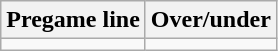<table class="wikitable">
<tr align="center">
<th style=>Pregame line</th>
<th style=>Over/under</th>
</tr>
<tr align="center">
<td></td>
<td></td>
</tr>
</table>
